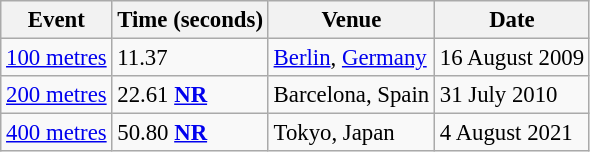<table class="wikitable" style="border-collapse: collapse; font-size: 95%;">
<tr>
<th>Event</th>
<th>Time (seconds)</th>
<th>Venue</th>
<th>Date</th>
</tr>
<tr>
<td><a href='#'>100 metres</a></td>
<td>11.37</td>
<td><a href='#'>Berlin</a>, <a href='#'>Germany</a></td>
<td>16 August 2009</td>
</tr>
<tr>
<td><a href='#'>200 metres</a></td>
<td>22.61 <strong><a href='#'>NR</a></strong></td>
<td>Barcelona, Spain</td>
<td>31 July 2010</td>
</tr>
<tr>
<td><a href='#'>400 metres</a></td>
<td>50.80 <strong><a href='#'>NR</a></strong></td>
<td>Tokyo, Japan</td>
<td>4 August 2021</td>
</tr>
</table>
